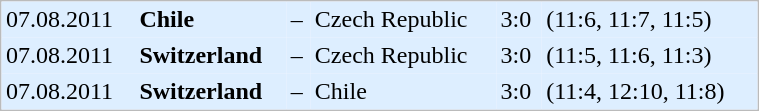<table style="background:#; border:1px #bbb solid;" cellpadding="3" cellspacing="0" width="40%">
<tr style="background:#DDEEFF;">
<td>07.08.2011</td>
<td><strong>Chile</strong></td>
<td>–</td>
<td>Czech Republic</td>
<td>3:0</td>
<td>(11:6, 11:7, 11:5)</td>
</tr>
<tr style="background:#DDEEFF;">
<td>07.08.2011</td>
<td><strong>Switzerland</strong></td>
<td>–</td>
<td>Czech Republic</td>
<td>3:0</td>
<td>(11:5, 11:6, 11:3)</td>
</tr>
<tr style="background:#DDEEFF;">
<td>07.08.2011</td>
<td><strong>Switzerland</strong></td>
<td>–</td>
<td>Chile</td>
<td>3:0</td>
<td>(11:4, 12:10, 11:8)</td>
</tr>
</table>
